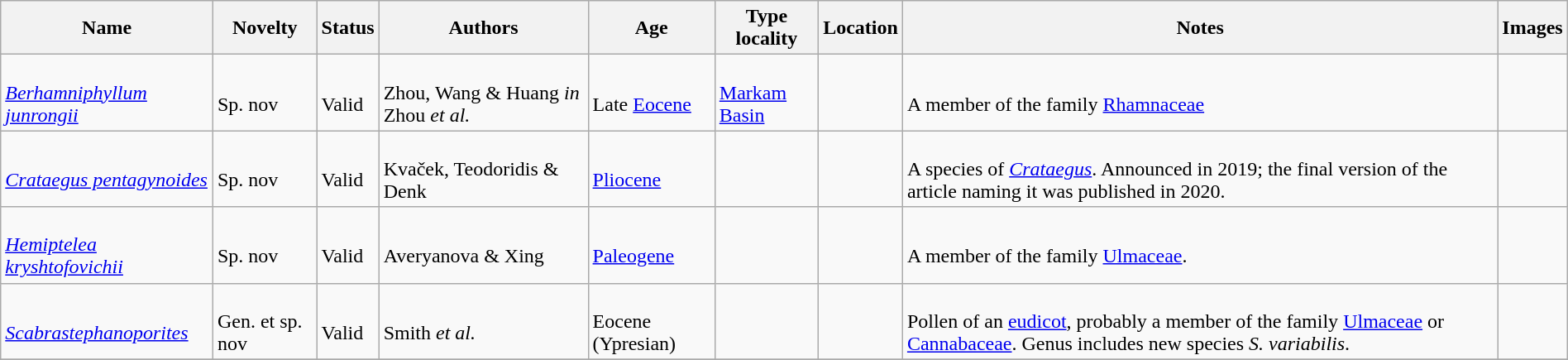<table class="wikitable sortable" align="center" width="100%">
<tr>
<th>Name</th>
<th>Novelty</th>
<th>Status</th>
<th>Authors</th>
<th>Age</th>
<th>Type locality</th>
<th>Location</th>
<th>Notes</th>
<th>Images</th>
</tr>
<tr>
<td><br><em><a href='#'>Berhamniphyllum junrongii</a></em></td>
<td><br>Sp. nov</td>
<td><br>Valid</td>
<td><br>Zhou, Wang & Huang <em>in</em> Zhou <em>et al.</em></td>
<td><br>Late <a href='#'>Eocene</a></td>
<td><br><a href='#'>Markam Basin</a></td>
<td><br></td>
<td><br>A member of the family <a href='#'>Rhamnaceae</a></td>
<td></td>
</tr>
<tr>
<td><br><em><a href='#'>Crataegus pentagynoides</a></em></td>
<td><br>Sp. nov</td>
<td><br>Valid</td>
<td><br>Kvaček, Teodoridis & Denk</td>
<td><br><a href='#'>Pliocene</a></td>
<td></td>
<td><br></td>
<td><br>A species of <em><a href='#'>Crataegus</a></em>. Announced in 2019; the final version of the article naming it was published in 2020.</td>
<td></td>
</tr>
<tr>
<td><br><em><a href='#'>Hemiptelea kryshtofovichii</a></em></td>
<td><br>Sp. nov</td>
<td><br>Valid</td>
<td><br>Averyanova & Xing</td>
<td><br><a href='#'>Paleogene</a></td>
<td></td>
<td><br></td>
<td><br>A member of the family <a href='#'>Ulmaceae</a>.</td>
<td></td>
</tr>
<tr>
<td><br><em><a href='#'>Scabrastephanoporites</a></em></td>
<td><br>Gen. et sp. nov</td>
<td><br>Valid</td>
<td><br>Smith <em>et al.</em></td>
<td><br>Eocene (Ypresian)</td>
<td></td>
<td><br></td>
<td><br>Pollen of an <a href='#'>eudicot</a>, probably a member of the family <a href='#'>Ulmaceae</a> or <a href='#'>Cannabaceae</a>. Genus includes new species <em>S. variabilis</em>.</td>
<td></td>
</tr>
<tr>
</tr>
</table>
